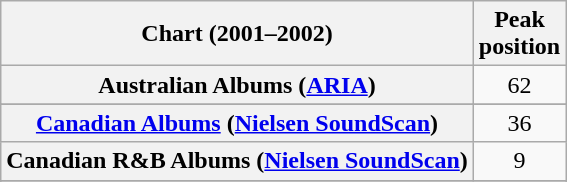<table class="wikitable sortable plainrowheaders">
<tr>
<th>Chart (2001–2002)</th>
<th>Peak<br>position</th>
</tr>
<tr>
<th scope="row">Australian Albums (<a href='#'>ARIA</a>)</th>
<td align="center">62</td>
</tr>
<tr>
</tr>
<tr>
<th scope="row"><a href='#'>Canadian Albums</a> (<a href='#'>Nielsen SoundScan</a>)</th>
<td align="center">36</td>
</tr>
<tr>
<th scope="row">Canadian R&B Albums (<a href='#'>Nielsen SoundScan</a>)</th>
<td style="text-align:center;">9</td>
</tr>
<tr>
</tr>
<tr>
</tr>
<tr>
</tr>
<tr>
</tr>
<tr>
</tr>
<tr>
</tr>
<tr>
</tr>
<tr>
</tr>
</table>
